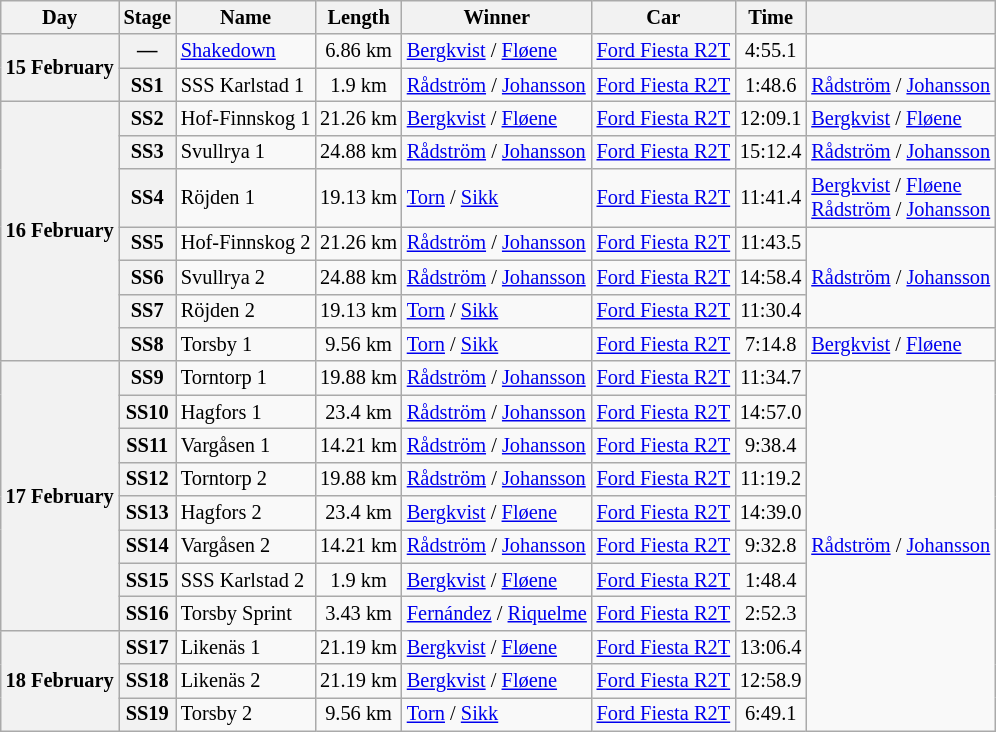<table class="wikitable" style="font-size: 85%;">
<tr>
<th>Day</th>
<th>Stage</th>
<th>Name</th>
<th>Length</th>
<th>Winner</th>
<th>Car</th>
<th>Time</th>
<th></th>
</tr>
<tr>
<th rowspan="2" nowrap>15 February</th>
<th>—</th>
<td nowrap><a href='#'>Shakedown</a></td>
<td align="center">6.86 km</td>
<td><a href='#'>Bergkvist</a> / <a href='#'>Fløene</a></td>
<td nowrap><a href='#'>Ford Fiesta R2T</a></td>
<td align="center">4:55.1</td>
<td></td>
</tr>
<tr>
<th>SS1</th>
<td>SSS Karlstad 1</td>
<td align="center">1.9 km</td>
<td nowrap><a href='#'>Rådström</a> / <a href='#'>Johansson</a></td>
<td><a href='#'>Ford Fiesta R2T</a></td>
<td align="center">1:48.6</td>
<td nowrap><a href='#'>Rådström</a> / <a href='#'>Johansson</a></td>
</tr>
<tr>
<th rowspan="7" nowrap>16 February</th>
<th>SS2</th>
<td>Hof-Finnskog 1</td>
<td align="center">21.26 km</td>
<td><a href='#'>Bergkvist</a> / <a href='#'>Fløene</a></td>
<td><a href='#'>Ford Fiesta R2T</a></td>
<td align="center">12:09.1</td>
<td><a href='#'>Bergkvist</a> / <a href='#'>Fløene</a></td>
</tr>
<tr>
<th>SS3</th>
<td>Svullrya 1</td>
<td align="center">24.88 km</td>
<td><a href='#'>Rådström</a> / <a href='#'>Johansson</a></td>
<td><a href='#'>Ford Fiesta R2T</a></td>
<td align="center">15:12.4</td>
<td><a href='#'>Rådström</a> / <a href='#'>Johansson</a></td>
</tr>
<tr>
<th>SS4</th>
<td>Röjden 1</td>
<td align="center">19.13 km</td>
<td><a href='#'>Torn</a> / <a href='#'>Sikk</a></td>
<td><a href='#'>Ford Fiesta R2T</a></td>
<td align="center">11:41.4</td>
<td><a href='#'>Bergkvist</a> / <a href='#'>Fløene</a> <br> <a href='#'>Rådström</a> / <a href='#'>Johansson</a></td>
</tr>
<tr>
<th>SS5</th>
<td>Hof-Finnskog 2</td>
<td align="center">21.26 km</td>
<td><a href='#'>Rådström</a> / <a href='#'>Johansson</a></td>
<td><a href='#'>Ford Fiesta R2T</a></td>
<td align="center">11:43.5</td>
<td rowspan="3"><a href='#'>Rådström</a> / <a href='#'>Johansson</a></td>
</tr>
<tr>
<th>SS6</th>
<td>Svullrya 2</td>
<td align="center">24.88 km</td>
<td><a href='#'>Rådström</a> / <a href='#'>Johansson</a></td>
<td><a href='#'>Ford Fiesta R2T</a></td>
<td align="center">14:58.4</td>
</tr>
<tr>
<th>SS7</th>
<td>Röjden 2</td>
<td align="center">19.13 km</td>
<td><a href='#'>Torn</a> / <a href='#'>Sikk</a></td>
<td><a href='#'>Ford Fiesta R2T</a></td>
<td align="center">11:30.4</td>
</tr>
<tr>
<th>SS8</th>
<td>Torsby 1</td>
<td align="center">9.56 km</td>
<td><a href='#'>Torn</a> / <a href='#'>Sikk</a></td>
<td><a href='#'>Ford Fiesta R2T</a></td>
<td align="center">7:14.8</td>
<td><a href='#'>Bergkvist</a> / <a href='#'>Fløene</a></td>
</tr>
<tr>
<th rowspan="8" nowrap>17 February</th>
<th>SS9</th>
<td>Torntorp 1</td>
<td align="center">19.88 km</td>
<td><a href='#'>Rådström</a> / <a href='#'>Johansson</a></td>
<td><a href='#'>Ford Fiesta R2T</a></td>
<td align="center">11:34.7</td>
<td rowspan="11"><a href='#'>Rådström</a> / <a href='#'>Johansson</a></td>
</tr>
<tr>
<th>SS10</th>
<td>Hagfors 1</td>
<td align="center">23.4 km</td>
<td><a href='#'>Rådström</a> / <a href='#'>Johansson</a></td>
<td><a href='#'>Ford Fiesta R2T</a></td>
<td align="center">14:57.0</td>
</tr>
<tr>
<th>SS11</th>
<td>Vargåsen 1</td>
<td align="center">14.21 km</td>
<td><a href='#'>Rådström</a> / <a href='#'>Johansson</a></td>
<td><a href='#'>Ford Fiesta R2T</a></td>
<td align="center">9:38.4</td>
</tr>
<tr>
<th>SS12</th>
<td>Torntorp 2</td>
<td align="center">19.88 km</td>
<td><a href='#'>Rådström</a> / <a href='#'>Johansson</a></td>
<td><a href='#'>Ford Fiesta R2T</a></td>
<td align="center">11:19.2</td>
</tr>
<tr>
<th>SS13</th>
<td>Hagfors 2</td>
<td align="center">23.4 km</td>
<td><a href='#'>Bergkvist</a> / <a href='#'>Fløene</a></td>
<td><a href='#'>Ford Fiesta R2T</a></td>
<td align="center">14:39.0</td>
</tr>
<tr>
<th>SS14</th>
<td>Vargåsen 2</td>
<td align="center">14.21 km</td>
<td><a href='#'>Rådström</a> / <a href='#'>Johansson</a></td>
<td><a href='#'>Ford Fiesta R2T</a></td>
<td align="center">9:32.8</td>
</tr>
<tr>
<th>SS15</th>
<td>SSS Karlstad 2</td>
<td align="center">1.9 km</td>
<td><a href='#'>Bergkvist</a> / <a href='#'>Fløene</a></td>
<td><a href='#'>Ford Fiesta R2T</a></td>
<td align="center">1:48.4</td>
</tr>
<tr>
<th>SS16</th>
<td>Torsby Sprint</td>
<td align="center">3.43 km</td>
<td><a href='#'>Fernández</a> / <a href='#'>Riquelme</a></td>
<td><a href='#'>Ford Fiesta R2T</a></td>
<td align="center">2:52.3</td>
</tr>
<tr>
<th rowspan="3" nowrap>18 February</th>
<th>SS17</th>
<td>Likenäs 1</td>
<td align="center">21.19 km</td>
<td><a href='#'>Bergkvist</a> / <a href='#'>Fløene</a></td>
<td><a href='#'>Ford Fiesta R2T</a></td>
<td align="center">13:06.4</td>
</tr>
<tr>
<th>SS18</th>
<td>Likenäs 2</td>
<td align="center">21.19 km</td>
<td><a href='#'>Bergkvist</a> / <a href='#'>Fløene</a></td>
<td><a href='#'>Ford Fiesta R2T</a></td>
<td align="center">12:58.9</td>
</tr>
<tr>
<th>SS19</th>
<td>Torsby 2</td>
<td align="center">9.56 km</td>
<td><a href='#'>Torn</a> / <a href='#'>Sikk</a></td>
<td><a href='#'>Ford Fiesta R2T</a></td>
<td align="center">6:49.1</td>
</tr>
</table>
